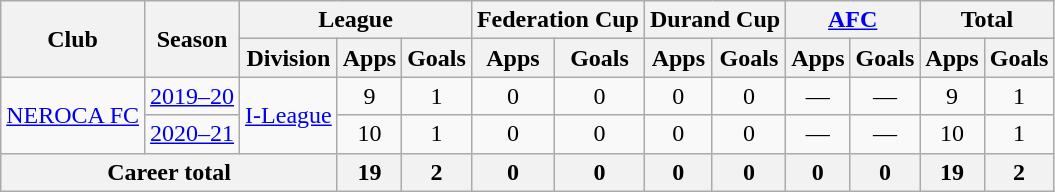<table class="wikitable" style="text-align: center;">
<tr>
<th rowspan="2">Club</th>
<th rowspan="2">Season</th>
<th colspan="3">League</th>
<th colspan="2">Federation Cup</th>
<th colspan="2">Durand Cup</th>
<th colspan="2"><a href='#'>AFC</a></th>
<th colspan="2">Total</th>
</tr>
<tr>
<th>Division</th>
<th>Apps</th>
<th>Goals</th>
<th>Apps</th>
<th>Goals</th>
<th>Apps</th>
<th>Goals</th>
<th>Apps</th>
<th>Goals</th>
<th>Apps</th>
<th>Goals</th>
</tr>
<tr>
<td rowspan="2"><a href='#'>NEROCA FC</a></td>
<td><a href='#'>2019–20</a></td>
<td rowspan="2"><a href='#'>I-League</a></td>
<td>9</td>
<td>1</td>
<td>0</td>
<td>0</td>
<td>0</td>
<td>0</td>
<td>—</td>
<td>—</td>
<td>9</td>
<td>1</td>
</tr>
<tr>
<td><a href='#'>2020–21</a></td>
<td>10</td>
<td>1</td>
<td>0</td>
<td>0</td>
<td>0</td>
<td>0</td>
<td>—</td>
<td>—</td>
<td>10</td>
<td>1</td>
</tr>
<tr>
<th colspan="3">Career total</th>
<th>19</th>
<th>2</th>
<th>0</th>
<th>0</th>
<th>0</th>
<th>0</th>
<th>0</th>
<th>0</th>
<th>19</th>
<th>2</th>
</tr>
</table>
